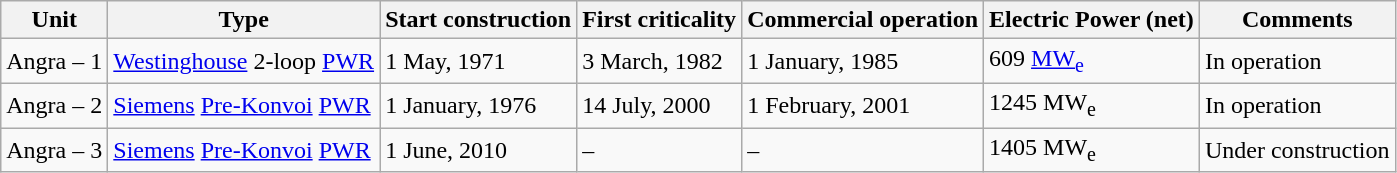<table class="wikitable">
<tr>
<th>Unit</th>
<th>Type</th>
<th>Start construction</th>
<th>First criticality</th>
<th>Commercial operation</th>
<th>Electric Power (net)</th>
<th>Comments</th>
</tr>
<tr>
<td>Angra – 1</td>
<td><a href='#'>Westinghouse</a> 2-loop <a href='#'>PWR</a></td>
<td>1 May, 1971</td>
<td>3 March, 1982</td>
<td>1 January, 1985</td>
<td>609 <a href='#'>MW<sub>e</sub></a></td>
<td>In operation</td>
</tr>
<tr>
<td>Angra – 2</td>
<td><a href='#'>Siemens</a> <a href='#'>Pre-Konvoi</a> <a href='#'>PWR</a></td>
<td>1 January, 1976</td>
<td>14 July, 2000</td>
<td>1 February, 2001</td>
<td>1245 MW<sub>e</sub></td>
<td>In operation</td>
</tr>
<tr>
<td>Angra – 3</td>
<td><a href='#'>Siemens</a> <a href='#'>Pre-Konvoi</a> <a href='#'>PWR</a></td>
<td>1 June, 2010</td>
<td>–</td>
<td>–</td>
<td>1405 MW<sub>e</sub></td>
<td>Under construction</td>
</tr>
</table>
